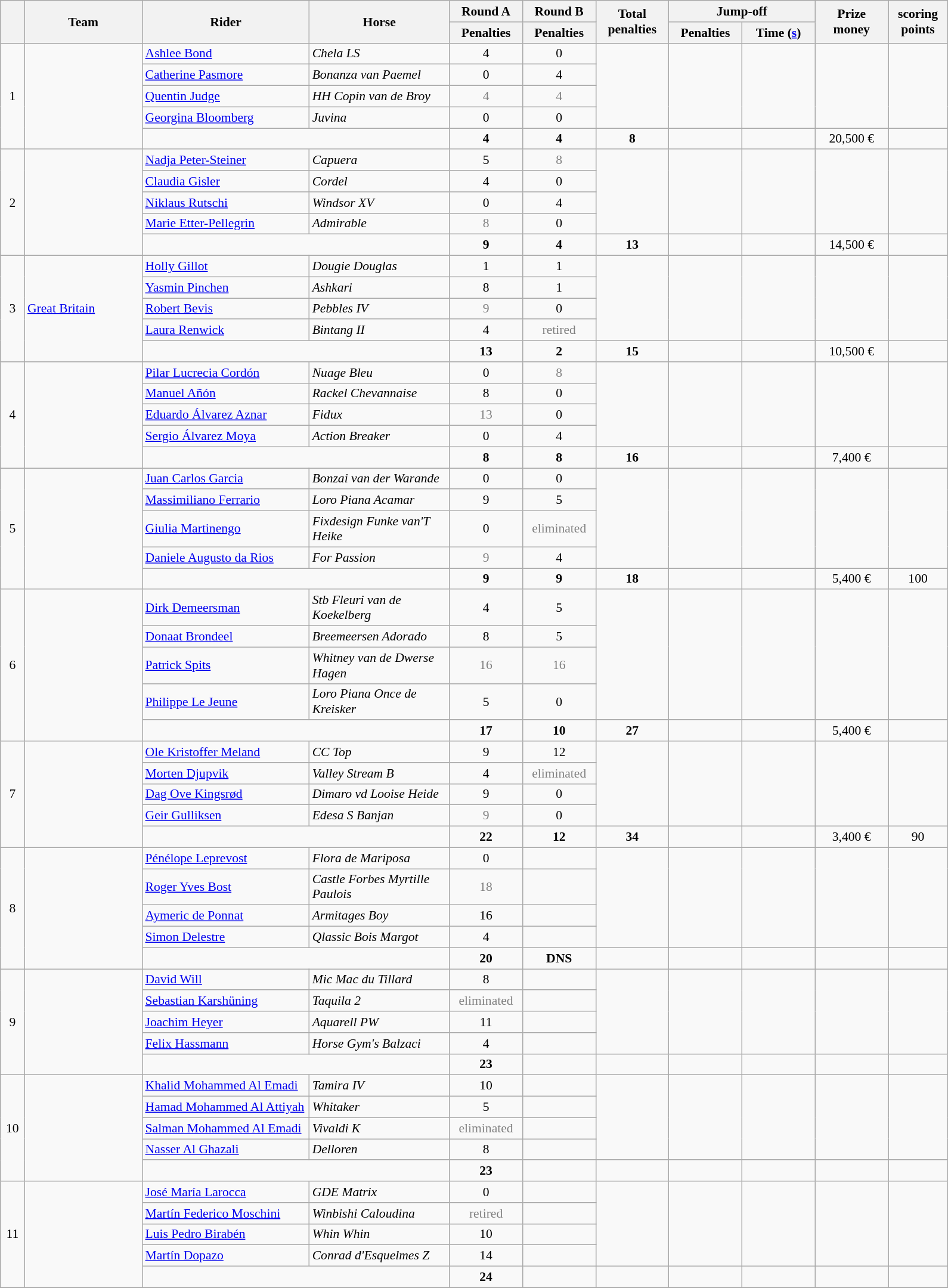<table class="wikitable" style="font-size: 90%; text-align:center">
<tr>
<th rowspan=2 width=20></th>
<th rowspan=2 width=125>Team</th>
<th rowspan=2 width=180>Rider</th>
<th rowspan=2 width=150>Horse</th>
<th>Round A</th>
<th>Round B</th>
<th rowspan=2 width=75>Total penalties</th>
<th colspan=2>Jump-off</th>
<th rowspan=2 width=75>Prize<br>money</th>
<th rowspan=2 width=60>scoring<br>points</th>
</tr>
<tr>
<th width=75>Penalties</th>
<th width=75>Penalties</th>
<th width=75>Penalties</th>
<th width=75>Time (<a href='#'>s</a>)</th>
</tr>
<tr>
<td rowspan=5>1</td>
<td rowspan=5 align=left></td>
<td align=left><a href='#'>Ashlee Bond</a></td>
<td align=left><em>Chela LS</em></td>
<td>4</td>
<td>0</td>
<td rowspan=4></td>
<td rowspan=4></td>
<td rowspan=4></td>
<td rowspan=4></td>
<td rowspan=4></td>
</tr>
<tr>
<td align=left><a href='#'>Catherine Pasmore</a></td>
<td align=left><em>Bonanza van Paemel</em></td>
<td>0</td>
<td>4</td>
</tr>
<tr>
<td align=left><a href='#'>Quentin Judge</a></td>
<td align=left><em>HH Copin van de Broy</em></td>
<td style=color:gray>4</td>
<td style=color:gray>4</td>
</tr>
<tr>
<td align=left><a href='#'>Georgina Bloomberg</a></td>
<td align=left><em>Juvina</em></td>
<td align=center>0</td>
<td align=center>0</td>
</tr>
<tr>
<td colspan=2></td>
<td><strong>4</strong></td>
<td><strong>4</strong></td>
<td><strong>8</strong></td>
<td></td>
<td></td>
<td>20,500 €</td>
<td></td>
</tr>
<tr>
<td rowspan=5>2</td>
<td rowspan=5 align=left></td>
<td align=left><a href='#'>Nadja Peter-Steiner</a></td>
<td align=left><em>Capuera</em></td>
<td>5</td>
<td style=color:gray>8</td>
<td rowspan=4></td>
<td rowspan=4></td>
<td rowspan=4></td>
<td rowspan=4></td>
<td rowspan=4></td>
</tr>
<tr>
<td align=left><a href='#'>Claudia Gisler</a></td>
<td align=left><em>Cordel</em></td>
<td>4</td>
<td>0</td>
</tr>
<tr>
<td align=left><a href='#'>Niklaus Rutschi</a></td>
<td align=left><em>Windsor XV</em></td>
<td>0</td>
<td>4</td>
</tr>
<tr>
<td align=left><a href='#'>Marie Etter-Pellegrin</a></td>
<td align=left><em>Admirable</em></td>
<td style=color:gray>8</td>
<td>0</td>
</tr>
<tr>
<td colspan=2></td>
<td><strong>9</strong></td>
<td><strong>4</strong></td>
<td><strong>13</strong></td>
<td></td>
<td></td>
<td>14,500 €</td>
<td></td>
</tr>
<tr>
<td rowspan=5>3</td>
<td rowspan=5 align=left> <a href='#'>Great Britain</a></td>
<td align=left><a href='#'>Holly Gillot</a></td>
<td align=left><em>Dougie Douglas</em></td>
<td>1</td>
<td>1</td>
<td rowspan=4></td>
<td rowspan=4></td>
<td rowspan=4></td>
<td rowspan=4></td>
<td rowspan=4></td>
</tr>
<tr>
<td align=left><a href='#'>Yasmin Pinchen</a></td>
<td align=left><em>Ashkari</em></td>
<td>8</td>
<td>1</td>
</tr>
<tr>
<td align=left><a href='#'>Robert Bevis</a></td>
<td align=left><em>Pebbles IV</em></td>
<td style=color:grey>9</td>
<td>0</td>
</tr>
<tr>
<td align=left><a href='#'>Laura Renwick</a></td>
<td align=left><em>Bintang II</em></td>
<td>4</td>
<td style=color:gray>retired</td>
</tr>
<tr>
<td colspan=2></td>
<td><strong>13</strong></td>
<td><strong>2</strong></td>
<td><strong>15</strong></td>
<td></td>
<td></td>
<td>10,500 €</td>
<td></td>
</tr>
<tr>
<td rowspan=5>4</td>
<td rowspan=5 align=left></td>
<td align=left><a href='#'>Pilar Lucrecia Cordón</a></td>
<td align=left><em>Nuage Bleu</em></td>
<td>0</td>
<td style=color:gray>8</td>
<td rowspan=4></td>
<td rowspan=4></td>
<td rowspan=4></td>
<td rowspan=4></td>
<td rowspan=4></td>
</tr>
<tr>
<td align=left><a href='#'>Manuel Añón</a></td>
<td align=left><em>Rackel Chevannaise</em></td>
<td>8</td>
<td>0</td>
</tr>
<tr>
<td align=left><a href='#'>Eduardo Álvarez Aznar</a></td>
<td align=left><em>Fidux</em></td>
<td style=color:gray>13</td>
<td>0</td>
</tr>
<tr>
<td align=left><a href='#'>Sergio Álvarez Moya</a></td>
<td align=left><em>Action Breaker</em></td>
<td>0</td>
<td>4</td>
</tr>
<tr>
<td colspan=2></td>
<td><strong>8</strong></td>
<td><strong>8</strong></td>
<td><strong>16</strong></td>
<td></td>
<td></td>
<td>7,400 €</td>
<td></td>
</tr>
<tr>
<td rowspan=5>5</td>
<td rowspan=5 align=left></td>
<td align=left><a href='#'>Juan Carlos Garcia</a></td>
<td align=left><em>Bonzai van der Warande</em></td>
<td>0</td>
<td>0</td>
<td rowspan=4></td>
<td rowspan=4></td>
<td rowspan=4></td>
<td rowspan=4></td>
<td rowspan=4></td>
</tr>
<tr>
<td align=left><a href='#'>Massimiliano Ferrario</a></td>
<td align=left><em>Loro Piana Acamar</em></td>
<td>9</td>
<td>5</td>
</tr>
<tr>
<td align=left><a href='#'>Giulia Martinengo</a></td>
<td align=left><em>Fixdesign Funke van'T Heike</em></td>
<td>0</td>
<td style=color:gray>eliminated</td>
</tr>
<tr>
<td align=left><a href='#'>Daniele Augusto da Rios</a></td>
<td align=left><em>For Passion</em></td>
<td style=color:gray>9</td>
<td>4</td>
</tr>
<tr>
<td colspan=2></td>
<td><strong>9</strong></td>
<td><strong>9</strong></td>
<td><strong>18</strong></td>
<td></td>
<td></td>
<td>5,400 €</td>
<td>100</td>
</tr>
<tr>
<td rowspan=5>6</td>
<td rowspan=5 align=left></td>
<td align=left><a href='#'>Dirk Demeersman</a></td>
<td align=left><em>Stb Fleuri van de Koekelberg</em></td>
<td>4</td>
<td>5</td>
<td rowspan=4></td>
<td rowspan=4></td>
<td rowspan=4></td>
<td rowspan=4></td>
<td rowspan=4></td>
</tr>
<tr>
<td align=left><a href='#'>Donaat Brondeel</a></td>
<td align=left><em>Breemeersen Adorado</em></td>
<td>8</td>
<td>5</td>
</tr>
<tr>
<td align=left><a href='#'>Patrick Spits</a></td>
<td align=left><em>Whitney van de Dwerse Hagen</em></td>
<td style=color:gray>16</td>
<td style=color:gray>16</td>
</tr>
<tr>
<td align=left><a href='#'>Philippe Le Jeune</a></td>
<td align=left><em>Loro Piana Once de Kreisker</em></td>
<td>5</td>
<td>0</td>
</tr>
<tr>
<td colspan=2></td>
<td><strong>17</strong></td>
<td><strong>10</strong></td>
<td><strong>27</strong></td>
<td></td>
<td></td>
<td>5,400 €</td>
<td></td>
</tr>
<tr>
<td rowspan=5>7</td>
<td rowspan=5 align=left></td>
<td align=left><a href='#'>Ole Kristoffer Meland</a></td>
<td align=left><em>CC Top</em></td>
<td>9</td>
<td>12</td>
<td rowspan=4></td>
<td rowspan=4></td>
<td rowspan=4></td>
<td rowspan=4></td>
<td rowspan=4></td>
</tr>
<tr>
<td align=left><a href='#'>Morten Djupvik</a></td>
<td align=left><em>Valley Stream B</em></td>
<td>4</td>
<td style=color:gray>eliminated</td>
</tr>
<tr>
<td align=left><a href='#'>Dag Ove Kingsrød</a></td>
<td align=left><em>Dimaro vd Looise Heide</em></td>
<td>9</td>
<td>0</td>
</tr>
<tr>
<td align=left><a href='#'>Geir Gulliksen</a></td>
<td align=left><em>Edesa S Banjan</em></td>
<td style=color:gray>9</td>
<td>0</td>
</tr>
<tr>
<td colspan=2></td>
<td><strong>22</strong></td>
<td><strong>12</strong></td>
<td><strong>34</strong></td>
<td></td>
<td></td>
<td>3,400 €</td>
<td>90</td>
</tr>
<tr>
<td rowspan=5>8</td>
<td rowspan=5 align=left></td>
<td align=left><a href='#'>Pénélope Leprevost</a></td>
<td align=left><em>Flora de Mariposa</em></td>
<td>0</td>
<td></td>
<td rowspan=4></td>
<td rowspan=4></td>
<td rowspan=4></td>
<td rowspan=4></td>
<td rowspan=4></td>
</tr>
<tr>
<td align=left><a href='#'>Roger Yves Bost</a></td>
<td align=left><em>Castle Forbes Myrtille Paulois</em></td>
<td style=color:gray>18</td>
<td></td>
</tr>
<tr>
<td align=left><a href='#'>Aymeric de Ponnat</a></td>
<td align=left><em>Armitages Boy</em></td>
<td>16</td>
<td></td>
</tr>
<tr>
<td align=left><a href='#'>Simon Delestre</a></td>
<td align=left><em>Qlassic Bois Margot</em></td>
<td>4</td>
<td></td>
</tr>
<tr>
<td colspan=2></td>
<td><strong>20</strong></td>
<td><strong>DNS</strong></td>
<td></td>
<td></td>
<td></td>
<td></td>
<td></td>
</tr>
<tr>
<td rowspan=5>9</td>
<td rowspan=5 align=left></td>
<td align=left><a href='#'>David Will</a></td>
<td align=left><em>Mic Mac du Tillard</em></td>
<td>8</td>
<td></td>
<td rowspan=4></td>
<td rowspan=4></td>
<td rowspan=4></td>
<td rowspan=4></td>
<td rowspan=4></td>
</tr>
<tr>
<td align=left><a href='#'>Sebastian Karshüning</a></td>
<td align=left><em>Taquila 2</em></td>
<td style=color:gray>eliminated</td>
<td></td>
</tr>
<tr>
<td align=left><a href='#'>Joachim Heyer</a></td>
<td align=left><em>Aquarell PW</em></td>
<td>11</td>
<td></td>
</tr>
<tr>
<td align=left><a href='#'>Felix Hassmann</a></td>
<td align=left><em>Horse Gym's Balzaci</em></td>
<td>4</td>
<td></td>
</tr>
<tr>
<td colspan=2></td>
<td><strong>23</strong></td>
<td></td>
<td></td>
<td></td>
<td></td>
<td></td>
<td></td>
</tr>
<tr>
<td rowspan=5>10</td>
<td rowspan=5 align=left></td>
<td align=left><a href='#'>Khalid Mohammed Al Emadi</a></td>
<td align=left><em>Tamira IV</em></td>
<td>10</td>
<td></td>
<td rowspan=4></td>
<td rowspan=4></td>
<td rowspan=4></td>
<td rowspan=4></td>
<td rowspan=4></td>
</tr>
<tr>
<td align=left><a href='#'>Hamad Mohammed Al Attiyah</a></td>
<td align=left><em>Whitaker</em></td>
<td>5</td>
<td></td>
</tr>
<tr>
<td align=left><a href='#'>Salman Mohammed Al Emadi</a></td>
<td align=left><em>Vivaldi K</em></td>
<td style=color:gray>eliminated</td>
<td></td>
</tr>
<tr>
<td align=left><a href='#'>Nasser Al Ghazali</a></td>
<td align=left><em>Delloren</em></td>
<td>8</td>
<td></td>
</tr>
<tr>
<td colspan=2></td>
<td><strong>23</strong></td>
<td></td>
<td></td>
<td></td>
<td></td>
<td></td>
<td></td>
</tr>
<tr>
<td rowspan=5>11</td>
<td rowspan=5 align=left></td>
<td align=left><a href='#'>José María Larocca</a></td>
<td align=left><em>GDE Matrix</em></td>
<td>0</td>
<td></td>
<td rowspan=4></td>
<td rowspan=4></td>
<td rowspan=4></td>
<td rowspan=4></td>
<td rowspan=4></td>
</tr>
<tr>
<td align=left><a href='#'>Martín Federico Moschini</a></td>
<td align=left><em>Winbishi Caloudina</em></td>
<td style=color:gray>retired</td>
<td></td>
</tr>
<tr>
<td align=left><a href='#'>Luis Pedro Birabén</a></td>
<td align=left><em>Whin Whin</em></td>
<td>10</td>
<td></td>
</tr>
<tr>
<td align=left><a href='#'>Martín Dopazo</a></td>
<td align=left><em>Conrad d'Esquelmes Z</em></td>
<td>14</td>
<td></td>
</tr>
<tr>
<td colspan=2></td>
<td><strong>24</strong></td>
<td></td>
<td></td>
<td></td>
<td></td>
<td></td>
<td></td>
</tr>
<tr>
</tr>
</table>
